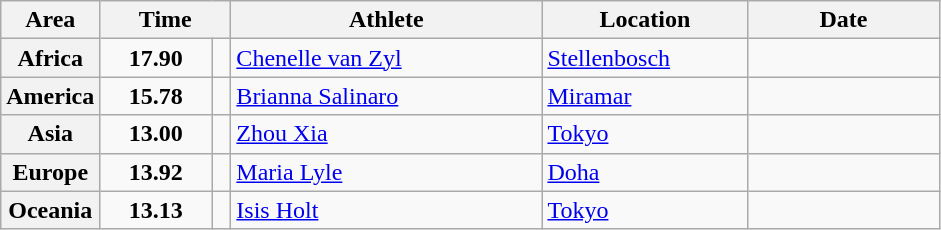<table class="wikitable">
<tr>
<th width="45">Area</th>
<th width="80" colspan="2">Time</th>
<th width="200">Athlete</th>
<th width="130">Location</th>
<th width="120">Date</th>
</tr>
<tr>
<th>Africa</th>
<td align="center"><strong>17.90</strong></td>
<td align="center"></td>
<td> <a href='#'>Chenelle van Zyl</a></td>
<td> <a href='#'>Stellenbosch</a></td>
<td align="right"></td>
</tr>
<tr>
<th>America</th>
<td align="center"><strong>15.78</strong></td>
<td align="center"></td>
<td> <a href='#'>Brianna Salinaro</a></td>
<td> <a href='#'>Miramar</a></td>
<td align="right"></td>
</tr>
<tr>
<th>Asia</th>
<td align="center"><strong>13.00</strong></td>
<td align="center"><strong></strong></td>
<td> <a href='#'>Zhou Xia</a></td>
<td> <a href='#'>Tokyo</a></td>
<td align="right"></td>
</tr>
<tr>
<th>Europe</th>
<td align="center"><strong>13.92</strong></td>
<td align="center"></td>
<td> <a href='#'>Maria Lyle</a></td>
<td> <a href='#'>Doha</a></td>
<td align="right"></td>
</tr>
<tr>
<th>Oceania</th>
<td align="center"><strong>13.13</strong></td>
<td align="center"></td>
<td> <a href='#'>Isis Holt</a></td>
<td> <a href='#'>Tokyo</a></td>
<td align="right"></td>
</tr>
</table>
